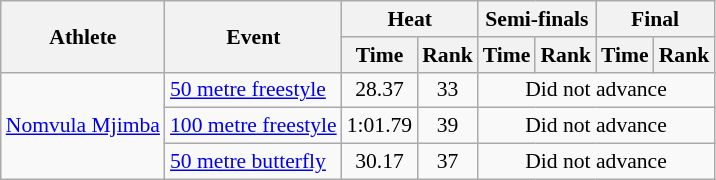<table class="wikitable" style="font-size:90%; text-align:center">
<tr>
<th rowspan="2">Athlete</th>
<th rowspan="2">Event</th>
<th colspan="2">Heat</th>
<th colspan="2">Semi-finals</th>
<th colspan="2">Final</th>
</tr>
<tr>
<th>Time</th>
<th>Rank</th>
<th>Time</th>
<th>Rank</th>
<th>Time</th>
<th>Rank</th>
</tr>
<tr>
<td align="left" rowspan=3><a href='#'>Nomvula Mjimba</a></td>
<td align="left"><a href='#'>50 metre freestyle</a></td>
<td>28.37</td>
<td>33</td>
<td colspan="4">Did not advance</td>
</tr>
<tr>
<td align="left"><a href='#'>100 metre freestyle</a></td>
<td>1:01.79</td>
<td>39</td>
<td colspan="4">Did not advance</td>
</tr>
<tr>
<td align="left"><a href='#'>50 metre butterfly</a></td>
<td>30.17</td>
<td>37</td>
<td colspan="4">Did not advance</td>
</tr>
</table>
